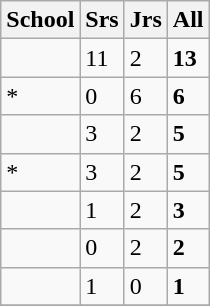<table class="wikitable">
<tr align=center>
<th>School</th>
<th>Srs</th>
<th>Jrs</th>
<th>All</th>
</tr>
<tr>
<td><strong></strong></td>
<td>11</td>
<td>2</td>
<td><strong>13</strong></td>
</tr>
<tr>
<td><strong></strong>*</td>
<td>0</td>
<td>6</td>
<td><strong>6</strong></td>
</tr>
<tr>
<td><strong></strong></td>
<td>3</td>
<td>2</td>
<td><strong>5</strong></td>
</tr>
<tr>
<td><strong></strong>*</td>
<td>3</td>
<td>2</td>
<td><strong>5</strong></td>
</tr>
<tr>
<td><strong></strong></td>
<td>1</td>
<td>2</td>
<td><strong>3</strong></td>
</tr>
<tr>
<td><strong></strong></td>
<td>0</td>
<td>2</td>
<td><strong>2</strong></td>
</tr>
<tr>
<td><strong></strong></td>
<td>1</td>
<td>0</td>
<td><strong>1</strong></td>
</tr>
<tr>
</tr>
</table>
